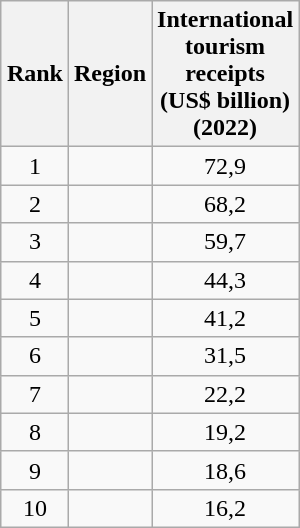<table class="wikitable sortable" style="margin:1em auto 1em auto; text-align:center;">
<tr>
<th>Rank</th>
<th>Region</th>
<th>International <br> tourism<br> receipts<br> (US$ billion)<br> (2022)</th>
</tr>
<tr>
<td>1</td>
<td align="left"></td>
<td>72,9</td>
</tr>
<tr>
<td>2</td>
<td align="left"></td>
<td>68,2</td>
</tr>
<tr>
<td>3</td>
<td align="left"></td>
<td>59,7</td>
</tr>
<tr>
<td>4</td>
<td align="left"></td>
<td>44,3</td>
</tr>
<tr>
<td>5</td>
<td align="left"></td>
<td>41,2</td>
</tr>
<tr>
<td>6</td>
<td align="left"></td>
<td>31,5</td>
</tr>
<tr>
<td>7</td>
<td align="left"></td>
<td>22,2</td>
</tr>
<tr>
<td>8</td>
<td align="left"></td>
<td>19,2</td>
</tr>
<tr>
<td>9</td>
<td align="left"></td>
<td>18,6</td>
</tr>
<tr>
<td>10</td>
<td align="left"></td>
<td>16,2</td>
</tr>
</table>
